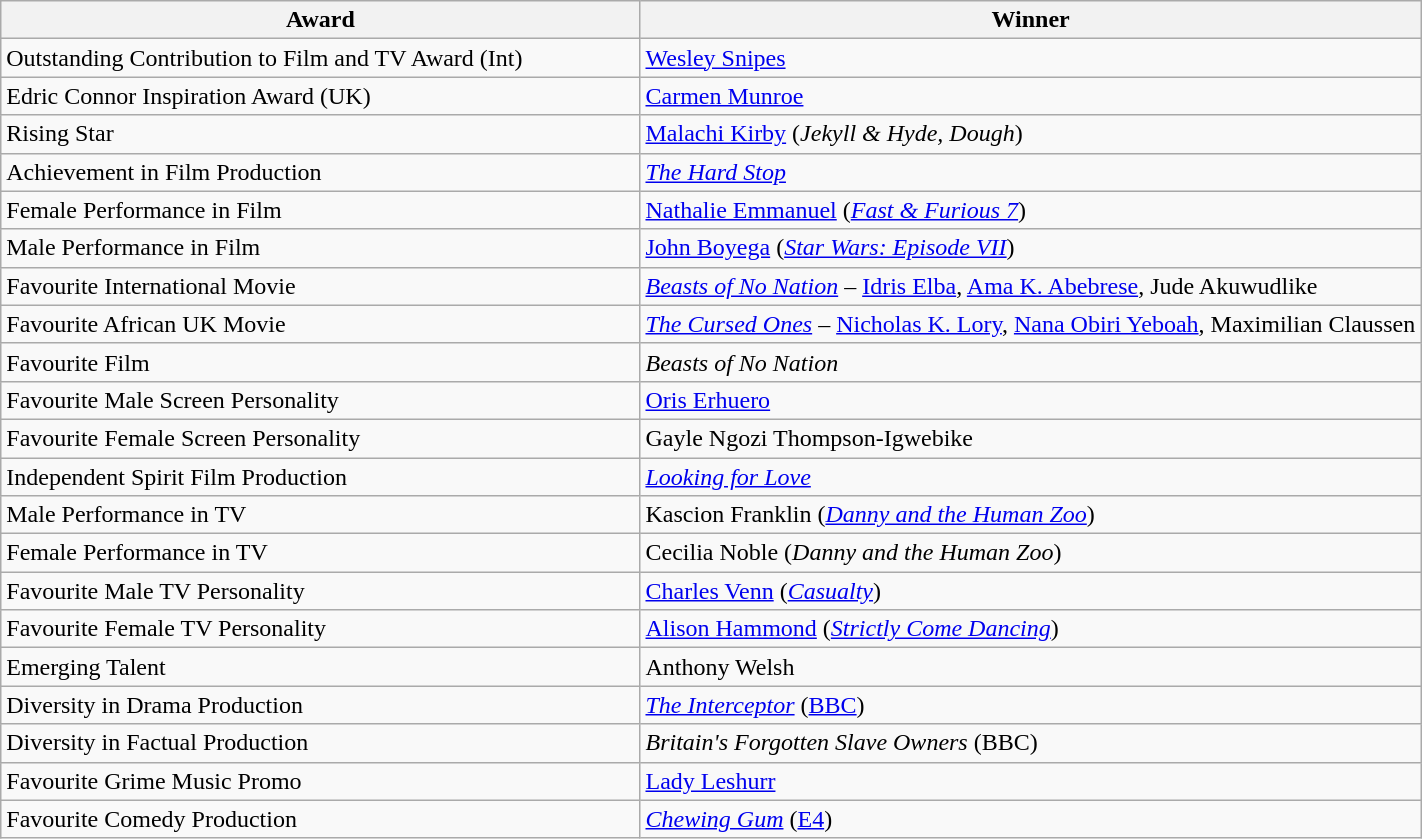<table class="wikitable sortable" width="75%">
<tr>
<th width="45%">Award</th>
<th width="55%">Winner</th>
</tr>
<tr>
<td>Outstanding Contribution to Film and TV Award (Int)</td>
<td><a href='#'>Wesley Snipes</a></td>
</tr>
<tr>
<td>Edric Connor Inspiration Award (UK)</td>
<td><a href='#'>Carmen Munroe</a></td>
</tr>
<tr>
<td>Rising Star</td>
<td><a href='#'>Malachi Kirby</a> (<em>Jekyll & Hyde, Dough</em>)</td>
</tr>
<tr>
<td>Achievement in Film Production</td>
<td><em><a href='#'>The Hard Stop</a></em></td>
</tr>
<tr>
<td>Female Performance in Film</td>
<td><a href='#'>Nathalie Emmanuel</a> (<em><a href='#'>Fast & Furious 7</a></em>)</td>
</tr>
<tr>
<td>Male Performance in Film</td>
<td><a href='#'>John Boyega</a> (<em><a href='#'>Star Wars: Episode VII</a></em>)</td>
</tr>
<tr>
<td>Favourite International Movie</td>
<td><em><a href='#'>Beasts of No Nation</a></em> – <a href='#'>Idris Elba</a>, <a href='#'>Ama K. Abebrese</a>, Jude Akuwudlike</td>
</tr>
<tr>
<td>Favourite African UK Movie</td>
<td><em><a href='#'>The Cursed Ones</a></em> – <a href='#'>Nicholas K. Lory</a>, <a href='#'>Nana Obiri Yeboah</a>, Maximilian Claussen</td>
</tr>
<tr>
<td>Favourite Film</td>
<td><em>Beasts of No Nation</em></td>
</tr>
<tr>
<td>Favourite Male Screen Personality</td>
<td><a href='#'>Oris Erhuero</a></td>
</tr>
<tr>
<td>Favourite Female Screen Personality</td>
<td>Gayle Ngozi Thompson-Igwebike</td>
</tr>
<tr>
<td>Independent Spirit Film Production</td>
<td><em><a href='#'>Looking for Love</a></em></td>
</tr>
<tr>
<td>Male Performance in TV</td>
<td>Kascion Franklin (<em><a href='#'>Danny and the Human Zoo</a></em>)</td>
</tr>
<tr>
<td>Female Performance in TV</td>
<td>Cecilia Noble (<em>Danny and the Human Zoo</em>)</td>
</tr>
<tr>
<td>Favourite Male TV Personality</td>
<td><a href='#'>Charles Venn</a> (<em><a href='#'>Casualty</a></em>)</td>
</tr>
<tr>
<td>Favourite Female TV Personality</td>
<td><a href='#'>Alison Hammond</a> (<em><a href='#'>Strictly Come Dancing</a></em>)</td>
</tr>
<tr>
<td>Emerging Talent</td>
<td>Anthony Welsh</td>
</tr>
<tr>
<td>Diversity in Drama Production</td>
<td><em><a href='#'>The Interceptor</a></em> (<a href='#'>BBC</a>)</td>
</tr>
<tr>
<td>Diversity in Factual Production</td>
<td><em>Britain's Forgotten Slave Owners</em> (BBC)</td>
</tr>
<tr>
<td>Favourite Grime Music Promo</td>
<td><a href='#'>Lady Leshurr</a></td>
</tr>
<tr>
<td>Favourite Comedy Production</td>
<td><em><a href='#'>Chewing Gum</a></em> (<a href='#'>E4</a>)</td>
</tr>
</table>
